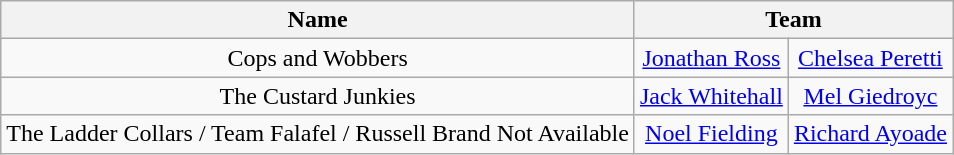<table class="wikitable" style="text-align:center">
<tr>
<th scope="col">Name</th>
<th colspan=2>Team</th>
</tr>
<tr>
<td>Cops and Wobbers</td>
<td><a href='#'>Jonathan Ross</a></td>
<td><a href='#'>Chelsea Peretti</a></td>
</tr>
<tr>
<td>The Custard Junkies</td>
<td><a href='#'>Jack Whitehall</a></td>
<td><a href='#'>Mel Giedroyc</a></td>
</tr>
<tr>
<td>The Ladder Collars / Team Falafel / Russell Brand Not Available</td>
<td><a href='#'>Noel Fielding</a></td>
<td><a href='#'>Richard Ayoade</a></td>
</tr>
</table>
